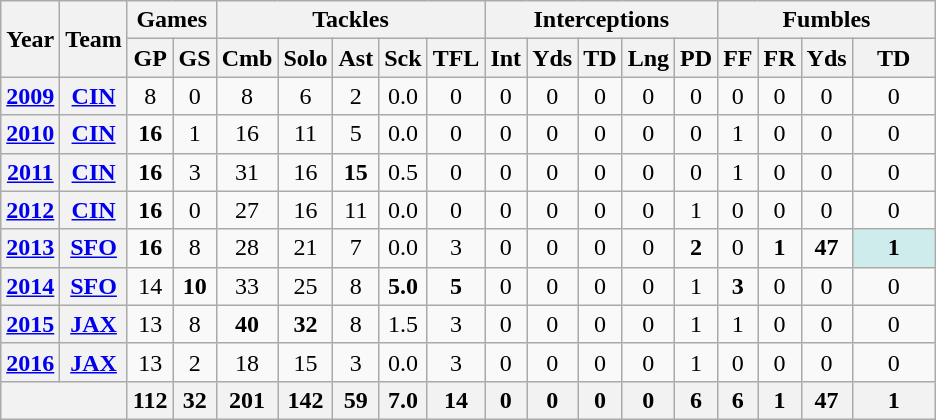<table class="wikitable" style="text-align:center">
<tr>
<th rowspan="2">Year</th>
<th rowspan="2">Team</th>
<th colspan="2">Games</th>
<th colspan="5">Tackles</th>
<th colspan="5">Interceptions</th>
<th colspan="4">Fumbles</th>
</tr>
<tr>
<th>GP</th>
<th>GS</th>
<th>Cmb</th>
<th>Solo</th>
<th>Ast</th>
<th>Sck</th>
<th>TFL</th>
<th>Int</th>
<th>Yds</th>
<th>TD</th>
<th>Lng</th>
<th>PD</th>
<th>FF</th>
<th>FR</th>
<th>Yds</th>
<th>TD</th>
</tr>
<tr>
<th><a href='#'>2009</a></th>
<th><a href='#'>CIN</a></th>
<td>8</td>
<td>0</td>
<td>8</td>
<td>6</td>
<td>2</td>
<td>0.0</td>
<td>0</td>
<td>0</td>
<td>0</td>
<td>0</td>
<td>0</td>
<td>0</td>
<td>0</td>
<td>0</td>
<td>0</td>
<td>0</td>
</tr>
<tr>
<th><a href='#'>2010</a></th>
<th><a href='#'>CIN</a></th>
<td><strong>16</strong></td>
<td>1</td>
<td>16</td>
<td>11</td>
<td>5</td>
<td>0.0</td>
<td>0</td>
<td>0</td>
<td>0</td>
<td>0</td>
<td>0</td>
<td>0</td>
<td>1</td>
<td>0</td>
<td>0</td>
<td>0</td>
</tr>
<tr>
<th><a href='#'>2011</a></th>
<th><a href='#'>CIN</a></th>
<td><strong>16</strong></td>
<td>3</td>
<td>31</td>
<td>16</td>
<td><strong>15</strong></td>
<td>0.5</td>
<td>0</td>
<td>0</td>
<td>0</td>
<td>0</td>
<td>0</td>
<td>0</td>
<td>1</td>
<td>0</td>
<td>0</td>
<td>0</td>
</tr>
<tr>
<th><a href='#'>2012</a></th>
<th><a href='#'>CIN</a></th>
<td><strong>16</strong></td>
<td>0</td>
<td>27</td>
<td>16</td>
<td>11</td>
<td>0.0</td>
<td>0</td>
<td>0</td>
<td>0</td>
<td>0</td>
<td>0</td>
<td>1</td>
<td>0</td>
<td>0</td>
<td>0</td>
<td>0</td>
</tr>
<tr>
<th><a href='#'>2013</a></th>
<th><a href='#'>SFO</a></th>
<td><strong>16</strong></td>
<td>8</td>
<td>28</td>
<td>21</td>
<td>7</td>
<td>0.0</td>
<td>3</td>
<td>0</td>
<td>0</td>
<td>0</td>
<td>0</td>
<td><strong>2</strong></td>
<td>0</td>
<td><strong>1</strong></td>
<td><strong>47</strong></td>
<td style="background:#cfecec; width:3em;"><strong>1</strong></td>
</tr>
<tr>
<th><a href='#'>2014</a></th>
<th><a href='#'>SFO</a></th>
<td>14</td>
<td><strong>10</strong></td>
<td>33</td>
<td>25</td>
<td>8</td>
<td><strong>5.0</strong></td>
<td><strong>5</strong></td>
<td>0</td>
<td>0</td>
<td>0</td>
<td>0</td>
<td>1</td>
<td><strong>3</strong></td>
<td>0</td>
<td>0</td>
<td>0</td>
</tr>
<tr>
<th><a href='#'>2015</a></th>
<th><a href='#'>JAX</a></th>
<td>13</td>
<td>8</td>
<td><strong>40</strong></td>
<td><strong>32</strong></td>
<td>8</td>
<td>1.5</td>
<td>3</td>
<td>0</td>
<td>0</td>
<td>0</td>
<td>0</td>
<td>1</td>
<td>1</td>
<td>0</td>
<td>0</td>
<td>0</td>
</tr>
<tr>
<th><a href='#'>2016</a></th>
<th><a href='#'>JAX</a></th>
<td>13</td>
<td>2</td>
<td>18</td>
<td>15</td>
<td>3</td>
<td>0.0</td>
<td>3</td>
<td>0</td>
<td>0</td>
<td>0</td>
<td>0</td>
<td>1</td>
<td>0</td>
<td>0</td>
<td>0</td>
<td>0</td>
</tr>
<tr>
<th colspan="2"></th>
<th>112</th>
<th>32</th>
<th>201</th>
<th>142</th>
<th>59</th>
<th>7.0</th>
<th>14</th>
<th>0</th>
<th>0</th>
<th>0</th>
<th>0</th>
<th>6</th>
<th>6</th>
<th>1</th>
<th>47</th>
<th>1</th>
</tr>
</table>
